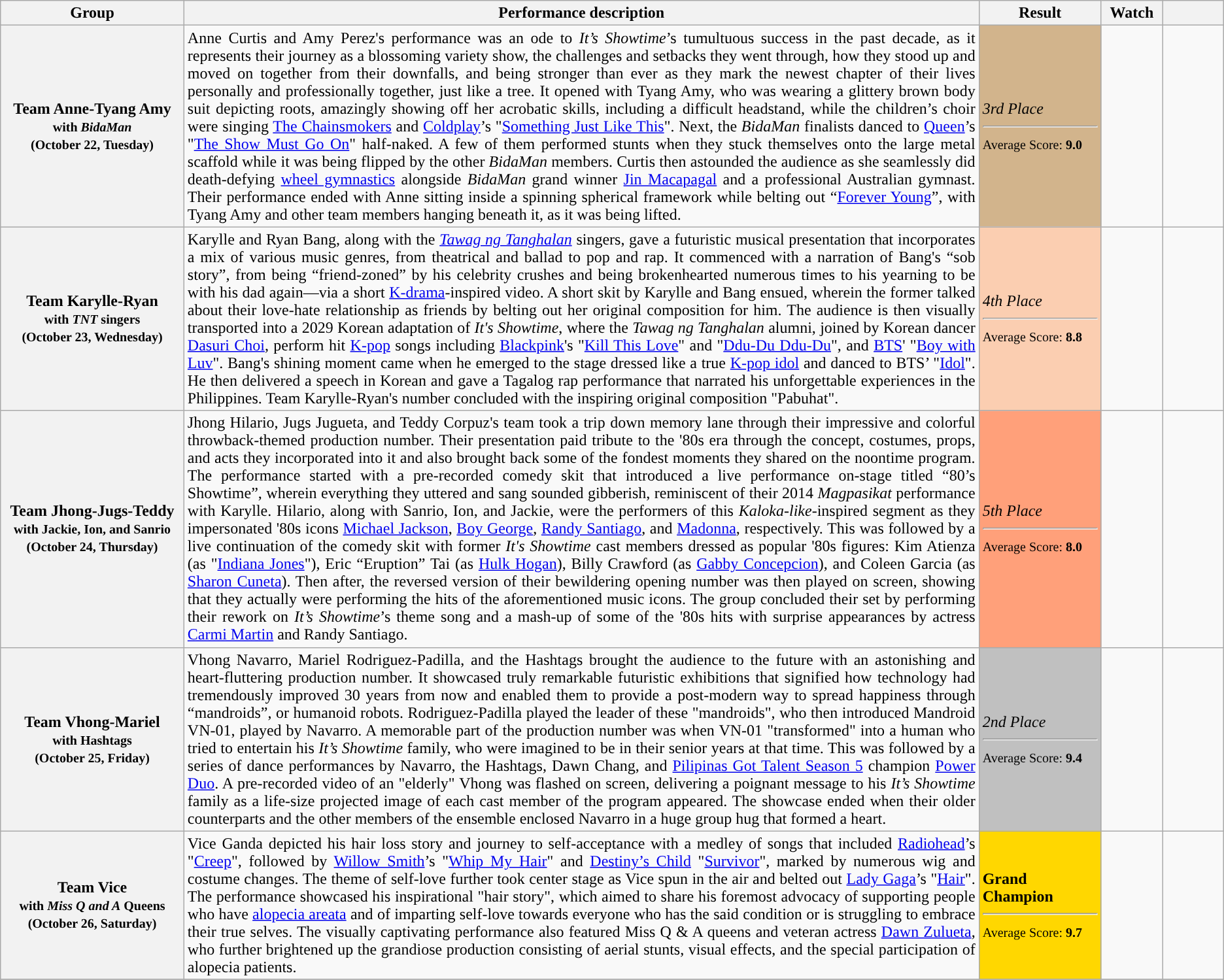<table class="wikitable style="text-align:center; font-size:90%; line-height:18px; width:100%">
<tr>
<th width="15%">Group</th>
<th width="65%">Performance description</th>
<th width="10%">Result</th>
<th width="5%">Watch</th>
<th width="5%"></th>
</tr>
<tr>
<th>Team Anne-Tyang Amy<br><small>with <em>BidaMan</em><br>(October 22, Tuesday)</small></th>
<td align="justify">Anne Curtis and Amy Perez's performance was an ode to <em>It’s Showtime</em>’s tumultuous success in the past decade, as it represents their journey as a blossoming variety show, the challenges and setbacks they went through, how they stood up and moved on together from their downfalls, and being stronger than ever as they mark the newest chapter of their lives personally and professionally together, just like a tree. It opened with Tyang Amy, who was wearing a glittery brown body suit depicting roots, amazingly showing off her acrobatic skills, including a difficult headstand, while the children’s choir were singing <a href='#'>The Chainsmokers</a> and <a href='#'>Coldplay</a>’s "<a href='#'>Something Just Like This</a>". Next, the <em>BidaMan</em> finalists danced to <a href='#'>Queen</a>’s "<a href='#'>The Show Must Go On</a>" half-naked. A few of them performed stunts when they stuck themselves onto the large metal scaffold while it was being flipped by the other <em>BidaMan</em> members. Curtis then astounded the audience as she seamlessly did death-defying <a href='#'>wheel gymnastics</a> alongside <em>BidaMan</em> grand winner <a href='#'>Jin Macapagal</a> and a professional Australian gymnast. Their performance ended with Anne sitting inside a spinning spherical framework while belting out “<a href='#'>Forever Young</a>”, with Tyang Amy and other team members hanging beneath it, as it was being lifted.</td>
<td style="background:tan"><em>3rd Place</em><hr><small>Average Score: <strong>9.0</strong></small></td>
<td></td>
<td style="text-align:center;"></td>
</tr>
<tr>
<th>Team Karylle-Ryan<br><small>with <em>TNT</em> singers<br>(October 23, Wednesday)</small></th>
<td align="justify">Karylle and Ryan Bang, along with the <em><a href='#'>Tawag ng Tanghalan</a></em> singers, gave a futuristic musical presentation that incorporates a mix of various music genres, from theatrical and ballad to pop and rap. It commenced with a narration of Bang's “sob story”, from being “friend-zoned” by his celebrity crushes and being brokenhearted numerous times to his yearning to be with his dad again—via a short <a href='#'>K-drama</a>-inspired video. A short skit by Karylle and Bang ensued, wherein the former talked about their love-hate relationship as friends by belting out her original composition for him. The audience is then visually transported into a 2029 Korean adaptation of <em>It's Showtime</em>, where the <em>Tawag ng Tanghalan</em> alumni, joined by Korean dancer <a href='#'>Dasuri Choi</a>, perform hit <a href='#'>K-pop</a> songs including <a href='#'>Blackpink</a>'s "<a href='#'>Kill This Love</a>" and "<a href='#'>Ddu-Du Ddu-Du</a>", and <a href='#'>BTS</a>' "<a href='#'>Boy with Luv</a>". Bang's shining moment came when he emerged to the stage dressed like a true <a href='#'>K-pop idol</a> and danced to BTS’ "<a href='#'>Idol</a>". He then delivered a speech in Korean and gave a Tagalog rap performance that narrated his unforgettable experiences in the Philippines. Team Karylle-Ryan's number concluded with the inspiring original composition "Pabuhat".</td>
<td style="background:#FBCEB1"><em>4th Place</em><hr><small>Average Score: <strong>8.8</strong></small></td>
<td></td>
<td style="text-align:center;"></td>
</tr>
<tr>
<th>Team Jhong-Jugs-Teddy<br><small>with Jackie, Ion, and Sanrio<br>(October 24, Thursday)</small></th>
<td align="justify">Jhong Hilario, Jugs Jugueta, and Teddy Corpuz's team took a trip down memory lane through their impressive and colorful throwback-themed production number. Their presentation paid tribute to the '80s era through the concept, costumes, props, and acts they incorporated into it and also brought back some of the fondest moments they shared on the noontime program. The performance started with a pre-recorded comedy skit that introduced a live performance on-stage titled “80’s Showtime”, wherein everything they uttered and sang sounded gibberish, reminiscent of their 2014 <em>Magpasikat</em> performance with Karylle. Hilario, along with Sanrio, Ion, and Jackie, were the performers of this <em>Kaloka-like</em>-inspired segment as they impersonated '80s icons <a href='#'>Michael Jackson</a>, <a href='#'>Boy George</a>, <a href='#'>Randy Santiago</a>, and <a href='#'>Madonna</a>, respectively. This was followed by a live continuation of the comedy skit with former <em>It's Showtime</em> cast members dressed as popular '80s figures: Kim Atienza (as "<a href='#'>Indiana Jones</a>"), Eric “Eruption” Tai (as <a href='#'>Hulk Hogan</a>), Billy Crawford (as <a href='#'>Gabby Concepcion</a>), and Coleen Garcia (as <a href='#'>Sharon Cuneta</a>). Then after, the reversed version of their bewildering opening number was then played on screen, showing that they actually were performing the hits of the aforementioned music icons. The group concluded their set by performing their rework on <em>It’s Showtime</em>’s theme song and a mash-up of some of the '80s hits with surprise appearances by actress <a href='#'>Carmi Martin</a> and Randy Santiago.</td>
<td style="background:#FFA07A"><em>5th Place</em><hr><small>Average Score: <strong>8.0</strong></small></td>
<td></td>
<td style="text-align:center;"></td>
</tr>
<tr>
<th>Team Vhong-Mariel<br><small>with Hashtags<br>(October 25, Friday)</small></th>
<td align="justify">Vhong Navarro, Mariel Rodriguez-Padilla, and the Hashtags brought the audience to the future with an astonishing and heart-fluttering production number. It showcased truly remarkable futuristic exhibitions that signified how technology had tremendously improved 30 years from now and enabled them to provide a post-modern way to spread happiness through “mandroids”, or humanoid robots. Rodriguez-Padilla played the leader of these "mandroids", who then introduced Mandroid VN-01, played by Navarro. A memorable part of the production number was when VN-01 "transformed" into a human who tried to entertain his <em>It’s Showtime</em> family, who were imagined to be in their senior years at that time. This was followed by a series of dance performances by Navarro, the Hashtags, Dawn Chang, and <a href='#'>Pilipinas Got Talent Season 5</a> champion <a href='#'>Power Duo</a>. A pre-recorded video of an "elderly" Vhong was flashed on screen, delivering a poignant message to his <em>It’s Showtime</em> family as a life-size projected image of each cast member of the program appeared. The showcase ended when their older counterparts and the other members of the ensemble enclosed Navarro in a huge group hug that formed a heart.</td>
<td style="background:silver"><em>2nd Place</em><hr><small>Average Score: <strong>9.4</strong></small></td>
<td></td>
<td style="text-align:center;"></td>
</tr>
<tr>
<th>Team Vice<br><small>with <em>Miss Q and A</em> Queens<br>(October 26, Saturday)</small></th>
<td align="justify">Vice Ganda depicted his hair loss story and journey to self-acceptance with a medley of songs that included <a href='#'>Radiohead</a>’s "<a href='#'>Creep</a>", followed by <a href='#'>Willow Smith</a>’s "<a href='#'>Whip My Hair</a>" and <a href='#'>Destiny’s Child</a> "<a href='#'>Survivor</a>", marked by numerous wig and costume changes. The theme of self-love further took center stage as Vice spun in the air and belted out <a href='#'>Lady Gaga</a>’s "<a href='#'>Hair</a>". The performance showcased his inspirational "hair story", which aimed to share his foremost advocacy of supporting people who have <a href='#'>alopecia areata</a> and of imparting self-love towards everyone who has the said condition or is struggling to embrace their true selves. The visually captivating performance also featured Miss Q & A queens and veteran actress <a href='#'>Dawn Zulueta</a>, who further brightened up the grandiose production consisting of aerial stunts, visual effects, and the special participation of alopecia patients.</td>
<td style="background:gold"><strong>Grand Champion</strong><hr><small>Average Score: <strong>9.7</strong></small></td>
<td></td>
<td style="text-align:center;"></td>
</tr>
<tr>
</tr>
</table>
